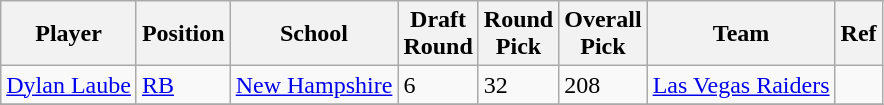<table class="wikitable sortable" border="1">
<tr>
<th>Player</th>
<th>Position</th>
<th>School</th>
<th>Draft<br>Round</th>
<th>Round<br>Pick</th>
<th>Overall<br>Pick</th>
<th>Team</th>
<th>Ref</th>
</tr>
<tr>
<td><a href='#'>Dylan Laube</a></td>
<td><a href='#'>RB</a></td>
<td><a href='#'>New Hampshire</a></td>
<td>6</td>
<td>32</td>
<td>208</td>
<td><a href='#'>Las Vegas Raiders</a></td>
<td></td>
</tr>
<tr>
</tr>
</table>
